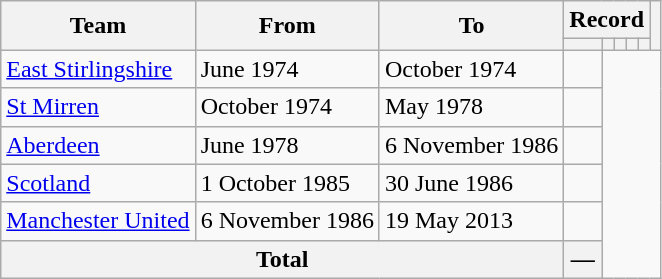<table class=wikitable style="text-align: center">
<tr>
<th rowspan=2>Team</th>
<th rowspan=2>From</th>
<th rowspan=2>To</th>
<th colspan=5>Record</th>
<th rowspan=2></th>
</tr>
<tr>
<th></th>
<th></th>
<th></th>
<th></th>
<th></th>
</tr>
<tr>
<td align=left><a href='#'>East Stirlingshire</a></td>
<td align=left>June 1974</td>
<td align=left>October 1974<br></td>
<td></td>
</tr>
<tr>
<td align=left><a href='#'>St Mirren</a></td>
<td align=left>October 1974</td>
<td align=left>May 1978<br></td>
<td></td>
</tr>
<tr>
<td align=left><a href='#'>Aberdeen</a></td>
<td align=left>June 1978</td>
<td align=left>6 November 1986<br></td>
<td></td>
</tr>
<tr>
<td align=left><a href='#'>Scotland</a></td>
<td align=left>1 October 1985</td>
<td align=left>30 June 1986<br></td>
<td></td>
</tr>
<tr>
<td align=left><a href='#'>Manchester United</a></td>
<td align=left>6 November 1986</td>
<td align=left>19 May 2013<br></td>
<td></td>
</tr>
<tr>
<th colspan=3>Total<br></th>
<th>—</th>
</tr>
</table>
